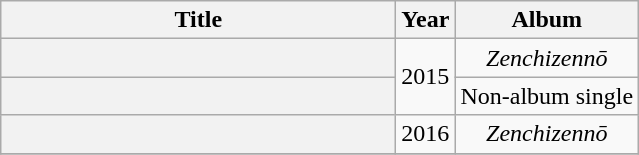<table class="wikitable plainrowheaders" style="text-align:center" border="1">
<tr>
<th scope="col" style="width:16em;">Title</th>
<th scope="col" style="width:2em;">Year</th>
<th scope="col">Album</th>
</tr>
<tr>
<th scope="row"></th>
<td rowspan="2">2015</td>
<td><em>Zenchizennō</em></td>
</tr>
<tr>
<th scope="row"></th>
<td>Non-album single</td>
</tr>
<tr>
<th scope="row"></th>
<td>2016</td>
<td><em>Zenchizennō</em></td>
</tr>
<tr>
</tr>
</table>
